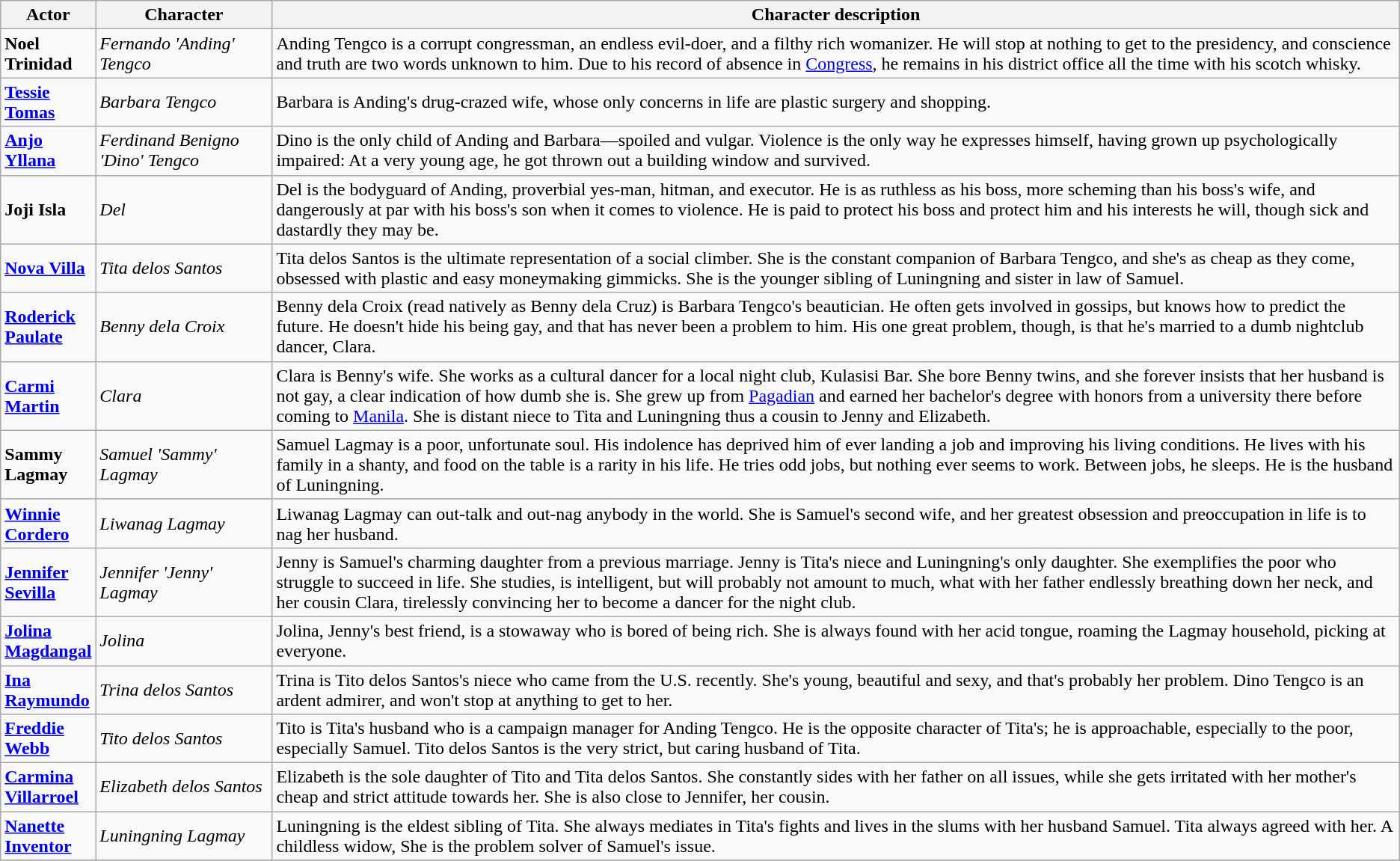<table class="wikitable">
<tr>
<th width="50">Actor</th>
<th width="150">Character</th>
<th>Character description</th>
</tr>
<tr>
<td><strong>Noel Trinidad</strong></td>
<td><em>Fernando 'Anding' Tengco</em></td>
<td>Anding Tengco is a corrupt congressman, an endless evil-doer, and a filthy rich womanizer. He will stop at nothing to get to the presidency, and conscience and truth are two words unknown to him. Due to his record of absence in <a href='#'>Congress</a>, he remains in his district office all the time with his scotch whisky.</td>
</tr>
<tr>
<td><strong><a href='#'>Tessie Tomas</a></strong></td>
<td><em>Barbara Tengco</em></td>
<td>Barbara is Anding's drug-crazed wife, whose only concerns in life are plastic surgery and shopping.</td>
</tr>
<tr>
<td><strong><a href='#'>Anjo Yllana</a></strong></td>
<td><em>Ferdinand Benigno 'Dino' Tengco</em></td>
<td>Dino is the only child of Anding and Barbara—spoiled and vulgar. Violence is the only way he expresses himself, having grown up psychologically impaired: At a very young age, he got thrown out a building window and survived.</td>
</tr>
<tr>
<td><strong>Joji Isla</strong></td>
<td><em>Del</em></td>
<td>Del is the bodyguard of Anding, proverbial yes-man, hitman, and executor. He is as ruthless as his boss, more scheming than his boss's wife, and dangerously at par with his boss's son when it comes to violence. He is paid to protect his boss and protect him and his interests he will, though sick and dastardly they may be.</td>
</tr>
<tr>
<td><strong><a href='#'>Nova Villa</a></strong></td>
<td><em>Tita delos Santos</em></td>
<td>Tita delos Santos is the ultimate representation of a social climber. She is the constant companion of Barbara Tengco, and she's as cheap as they come, obsessed with plastic and easy moneymaking gimmicks. She is the younger sibling of Luningning and sister in law of Samuel.</td>
</tr>
<tr>
<td><strong><a href='#'>Roderick Paulate</a></strong></td>
<td><em>Benny dela Croix</em></td>
<td>Benny dela Croix (read natively as Benny dela Cruz) is Barbara Tengco's beautician. He often gets involved in gossips, but knows how to predict the future. He doesn't hide his being gay, and that has never been a problem to him. His one great problem, though, is that he's married to a dumb nightclub dancer, Clara.</td>
</tr>
<tr>
<td><strong><a href='#'>Carmi Martin</a></strong></td>
<td><em>Clara</em></td>
<td>Clara is Benny's wife. She works as a cultural dancer for a local night club, Kulasisi Bar. She bore Benny twins, and she forever insists that her husband is not gay, a clear indication of how dumb she is. She grew up from <a href='#'>Pagadian</a> and earned her bachelor's degree with honors from a university there before coming to <a href='#'>Manila</a>. She is distant niece to Tita and Luningning thus a cousin to Jenny and Elizabeth.</td>
</tr>
<tr>
<td><strong>Sammy Lagmay</strong></td>
<td><em>Samuel 'Sammy' Lagmay</em></td>
<td>Samuel Lagmay is a poor, unfortunate soul. His indolence has deprived him of ever landing a job and improving his living conditions. He lives with his family in a shanty, and food on the table is a rarity in his life. He tries odd jobs, but nothing ever seems to work. Between jobs, he sleeps. He is the husband of Luningning.</td>
</tr>
<tr>
<td><strong><a href='#'>Winnie Cordero</a></strong></td>
<td><em>Liwanag Lagmay</em></td>
<td>Liwanag Lagmay can out-talk and out-nag anybody in the world. She is Samuel's second wife, and her greatest obsession and preoccupation in life is to nag her husband.</td>
</tr>
<tr>
<td><strong><a href='#'>Jennifer Sevilla</a></strong></td>
<td><em>Jennifer 'Jenny' Lagmay</em></td>
<td>Jenny is Samuel's charming daughter from a previous marriage. Jenny is Tita's niece and Luningning's only daughter.  She exemplifies the poor who struggle to succeed in life. She studies, is intelligent, but will probably not amount to much, what with her father endlessly breathing down her neck, and her cousin Clara, tirelessly convincing her to become a dancer for the night club.</td>
</tr>
<tr>
<td><strong><a href='#'>Jolina Magdangal</a></strong></td>
<td><em>Jolina</em></td>
<td>Jolina, Jenny's best friend, is a stowaway who is bored of being rich. She is always found with her acid tongue, roaming the Lagmay household, picking at everyone.</td>
</tr>
<tr>
<td><strong><a href='#'>Ina Raymundo</a></strong></td>
<td><em>Trina delos Santos</em></td>
<td>Trina is Tito delos Santos's niece who came from the U.S. recently. She's young, beautiful and sexy, and that's probably her problem. Dino Tengco is an ardent admirer, and won't stop at anything to get to her.</td>
</tr>
<tr>
<td><strong><a href='#'>Freddie Webb</a></strong></td>
<td><em>Tito delos Santos</em></td>
<td>Tito is Tita's husband who is a campaign manager for Anding Tengco. He is the opposite character of Tita's; he is approachable, especially to the poor, especially Samuel. Tito delos Santos is the very strict, but caring husband of Tita.</td>
</tr>
<tr>
<td><strong><a href='#'>Carmina Villarroel</a></strong></td>
<td><em>Elizabeth delos Santos</em></td>
<td>Elizabeth is the sole daughter of Tito and Tita delos Santos. She constantly sides with her father on all issues, while she gets irritated with her mother's cheap and strict attitude towards her. She is also close to Jennifer, her cousin.</td>
</tr>
<tr>
<td><strong><a href='#'>Nanette Inventor</a></strong></td>
<td><em>Luningning Lagmay</em></td>
<td>Luningning is the eldest sibling of Tita. She always mediates in Tita's fights and lives in the slums with her husband Samuel. Tita always agreed with her. A childless widow, She is the problem solver of Samuel's issue.</td>
</tr>
<tr>
</tr>
</table>
